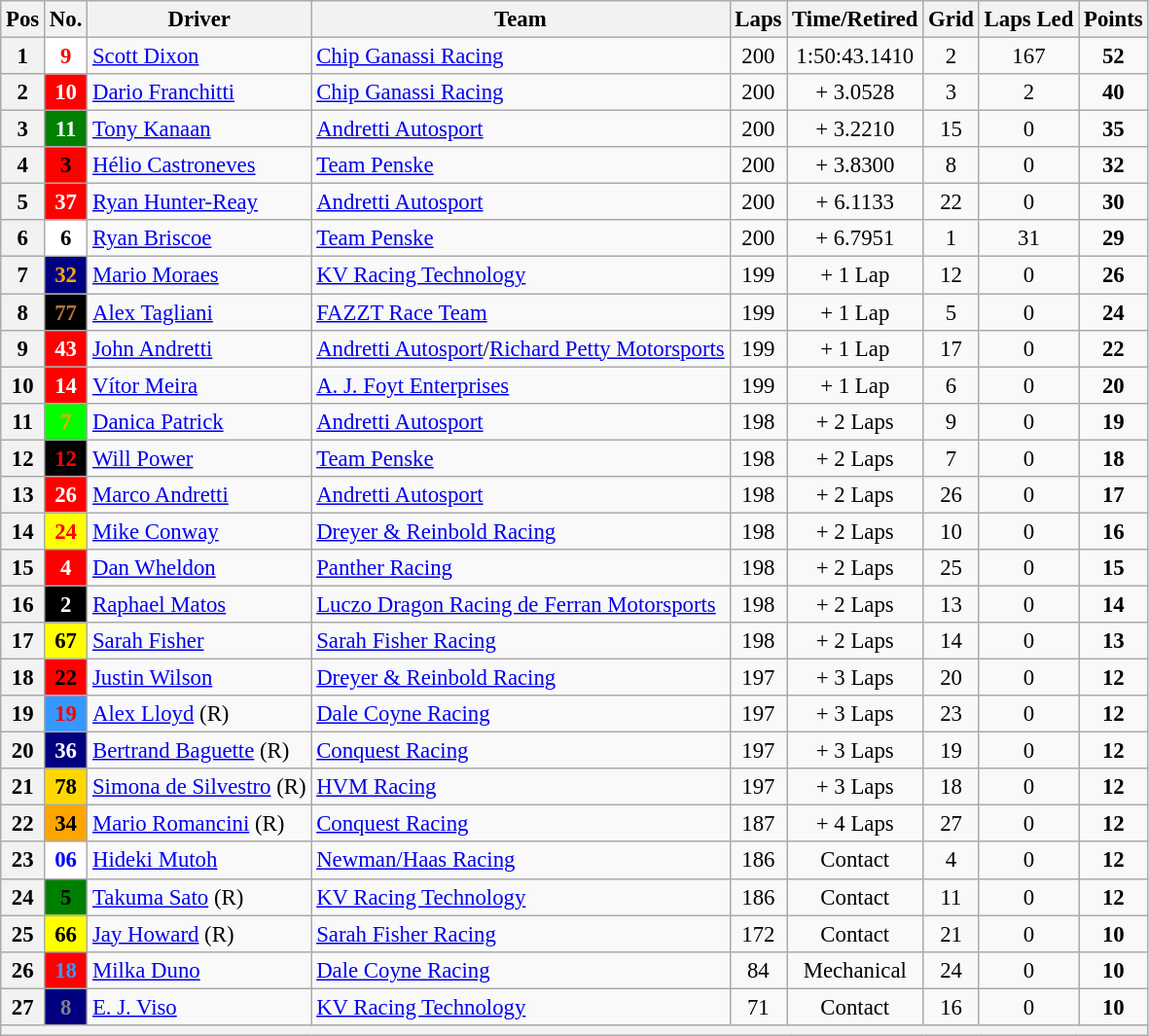<table class="wikitable" style="font-size:95%;">
<tr>
<th>Pos</th>
<th>No.</th>
<th>Driver</th>
<th>Team</th>
<th>Laps</th>
<th>Time/Retired</th>
<th>Grid</th>
<th>Laps Led</th>
<th>Points</th>
</tr>
<tr>
<th>1</th>
<td style="background:white; color:red;" align="center"><strong>9</strong></td>
<td> <a href='#'>Scott Dixon</a></td>
<td><a href='#'>Chip Ganassi Racing</a></td>
<td align=center>200</td>
<td align=center>1:50:43.1410</td>
<td align=center>2</td>
<td align=center>167</td>
<td align=center><strong>52</strong></td>
</tr>
<tr>
<th>2</th>
<td style="background:red; color:white;" align=center><strong>10</strong></td>
<td> <a href='#'>Dario Franchitti</a></td>
<td><a href='#'>Chip Ganassi Racing</a></td>
<td align=center>200</td>
<td align=center>+ 3.0528</td>
<td align=center>3</td>
<td align=center>2</td>
<td align=center><strong>40</strong></td>
</tr>
<tr>
<th>3</th>
<td style="background:green; color:white;" align="center"><strong>11</strong></td>
<td> <a href='#'>Tony Kanaan</a></td>
<td><a href='#'>Andretti Autosport</a></td>
<td align=center>200</td>
<td align=center>+ 3.2210</td>
<td align=center>15</td>
<td align=center>0</td>
<td align=center><strong>35</strong></td>
</tr>
<tr>
<th>4</th>
<td style="background:red; color:black;" align="center"><strong>3</strong></td>
<td> <a href='#'>Hélio Castroneves</a></td>
<td><a href='#'>Team Penske</a></td>
<td align=center>200</td>
<td align=center>+ 3.8300</td>
<td align=center>8</td>
<td align=center>0</td>
<td align=center><strong>32</strong></td>
</tr>
<tr>
<th>5</th>
<td style="background:red; color:white;" align="center"><strong>37</strong></td>
<td> <a href='#'>Ryan Hunter-Reay</a></td>
<td><a href='#'>Andretti Autosport</a></td>
<td align=center>200</td>
<td align=center>+ 6.1133</td>
<td align=center>22</td>
<td align=center>0</td>
<td align=center><strong>30</strong></td>
</tr>
<tr>
<th>6</th>
<td style="background:white; color:black;" align="center"><strong>6</strong></td>
<td> <a href='#'>Ryan Briscoe</a></td>
<td><a href='#'>Team Penske</a></td>
<td align=center>200</td>
<td align=center>+ 6.7951</td>
<td align=center>1</td>
<td align=center>31</td>
<td align=center><strong>29</strong></td>
</tr>
<tr>
<th>7</th>
<td style="background:navy; color:orange;" align="center"><strong>32</strong></td>
<td> <a href='#'>Mario Moraes</a></td>
<td><a href='#'>KV Racing Technology</a></td>
<td align=center>199</td>
<td align=center>+ 1 Lap</td>
<td align=center>12</td>
<td align=center>0</td>
<td align=center><strong>26</strong></td>
</tr>
<tr>
<th>8</th>
<td style="background:black; color:#B87333;" align="center"><strong>77</strong></td>
<td> <a href='#'>Alex Tagliani</a></td>
<td><a href='#'>FAZZT Race Team</a></td>
<td align=center>199</td>
<td align=center>+ 1 Lap</td>
<td align=center>5</td>
<td align=center>0</td>
<td align=center><strong>24</strong></td>
</tr>
<tr>
<th>9</th>
<td style="background:red; color:white;" align="center"><strong>43</strong></td>
<td> <a href='#'>John Andretti</a></td>
<td><a href='#'>Andretti Autosport</a>/<a href='#'>Richard Petty Motorsports</a></td>
<td align=center>199</td>
<td align=center>+ 1 Lap</td>
<td align=center>17</td>
<td align=center>0</td>
<td align=center><strong>22</strong></td>
</tr>
<tr>
<th>10</th>
<td style="background:red; color:white;" align="center"><strong>14</strong></td>
<td> <a href='#'>Vítor Meira</a></td>
<td><a href='#'>A. J. Foyt Enterprises</a></td>
<td align=center>199</td>
<td align=center>+ 1 Lap</td>
<td align=center>6</td>
<td align=center>0</td>
<td align=center><strong>20</strong></td>
</tr>
<tr>
<th>11</th>
<td style="background:lime; color:orange;" align="center"><strong>7</strong></td>
<td> <a href='#'>Danica Patrick</a></td>
<td><a href='#'>Andretti Autosport</a></td>
<td align=center>198</td>
<td align=center>+ 2 Laps</td>
<td align=center>9</td>
<td align=center>0</td>
<td align=center><strong>19</strong></td>
</tr>
<tr>
<th>12</th>
<td style="background:black; color:red;" align=center><strong>12</strong></td>
<td> <a href='#'>Will Power</a></td>
<td><a href='#'>Team Penske</a></td>
<td align=center>198</td>
<td align=center>+ 2 Laps</td>
<td align=center>7</td>
<td align=center>0</td>
<td align=center><strong>18</strong></td>
</tr>
<tr>
<th>13</th>
<td style="background:red; color:white;" align="center"><strong>26</strong></td>
<td> <a href='#'>Marco Andretti</a></td>
<td><a href='#'>Andretti Autosport</a></td>
<td align=center>198</td>
<td align=center>+ 2 Laps</td>
<td align=center>26</td>
<td align=center>0</td>
<td align=center><strong>17</strong></td>
</tr>
<tr>
<th>14</th>
<td style="background:yellow; color:red;" align="center"><strong>24</strong></td>
<td> <a href='#'>Mike Conway</a></td>
<td><a href='#'>Dreyer & Reinbold Racing</a></td>
<td align=center>198</td>
<td align=center>+ 2 Laps</td>
<td align=center>10</td>
<td align=center>0</td>
<td align=center><strong>16</strong></td>
</tr>
<tr>
<th>15</th>
<td style="background:red; color:white;" align="center"><strong>4</strong></td>
<td> <a href='#'>Dan Wheldon</a></td>
<td><a href='#'>Panther Racing</a></td>
<td align=center>198</td>
<td align=center>+ 2 Laps</td>
<td align=center>25</td>
<td align=center>0</td>
<td align=center><strong>15</strong></td>
</tr>
<tr>
<th>16</th>
<td style="background:black; color:white;" align="center"><strong>2</strong></td>
<td> <a href='#'>Raphael Matos</a></td>
<td><a href='#'>Luczo Dragon Racing de Ferran Motorsports</a></td>
<td align=center>198</td>
<td align=center>+ 2 Laps</td>
<td align=center>13</td>
<td align=center>0</td>
<td align=center><strong>14</strong></td>
</tr>
<tr>
<th>17</th>
<td style="background:yellow; color:black;" align="center"><strong>67</strong></td>
<td> <a href='#'>Sarah Fisher</a></td>
<td><a href='#'>Sarah Fisher Racing</a></td>
<td align=center>198</td>
<td align=center>+ 2 Laps</td>
<td align=center>14</td>
<td align=center>0</td>
<td align=center><strong>13</strong></td>
</tr>
<tr>
<th>18</th>
<td style="background:red; color:black;" align="center"><strong>22</strong></td>
<td> <a href='#'>Justin Wilson</a></td>
<td><a href='#'>Dreyer & Reinbold Racing</a></td>
<td align=center>197</td>
<td align=center>+ 3 Laps</td>
<td align=center>20</td>
<td align=center>0</td>
<td align=center><strong>12</strong></td>
</tr>
<tr>
<th>19</th>
<td style="background:#3399FF; color:red;" align="center"><strong>19</strong></td>
<td> <a href='#'>Alex Lloyd</a> (R)</td>
<td><a href='#'>Dale Coyne Racing</a></td>
<td align=center>197</td>
<td align=center>+ 3 Laps</td>
<td align=center>23</td>
<td align=center>0</td>
<td align=center><strong>12</strong></td>
</tr>
<tr>
<th>20</th>
<td style="background:navy; color:white;" align="center"><strong>36</strong></td>
<td> <a href='#'>Bertrand Baguette</a> (R)</td>
<td><a href='#'>Conquest Racing</a></td>
<td align=center>197</td>
<td align=center>+ 3 Laps</td>
<td align=center>19</td>
<td align=center>0</td>
<td align=center><strong>12</strong></td>
</tr>
<tr>
<th>21</th>
<td style="background:gold; color:black;" align="center"><strong>78</strong></td>
<td> <a href='#'>Simona de Silvestro</a> (R)</td>
<td><a href='#'>HVM Racing</a></td>
<td align=center>197</td>
<td align=center>+ 3 Laps</td>
<td align=center>18</td>
<td align=center>0</td>
<td align=center><strong>12</strong></td>
</tr>
<tr>
<th>22</th>
<td style="background:orange; color:black;" align="center"><strong>34</strong></td>
<td> <a href='#'>Mario Romancini</a> (R)</td>
<td><a href='#'>Conquest Racing</a></td>
<td align=center>187</td>
<td align=center>+ 4 Laps</td>
<td align=center>27</td>
<td align=center>0</td>
<td align=center><strong>12</strong></td>
</tr>
<tr>
<th>23</th>
<td style="background:white; color:blue;" align="center"><strong>06</strong></td>
<td> <a href='#'>Hideki Mutoh</a></td>
<td><a href='#'>Newman/Haas Racing</a></td>
<td align=center>186</td>
<td align=center>Contact</td>
<td align=center>4</td>
<td align=center>0</td>
<td align=center><strong>12</strong></td>
</tr>
<tr>
<th>24</th>
<td style="background:green; color:black;" align="center"><strong>5</strong></td>
<td> <a href='#'>Takuma Sato</a> (R)</td>
<td><a href='#'>KV Racing Technology</a></td>
<td align=center>186</td>
<td align=center>Contact</td>
<td align=center>11</td>
<td align=center>0</td>
<td align=center><strong>12</strong></td>
</tr>
<tr>
<th>25</th>
<td style="background:yellow; color:black;" align="center"><strong>66</strong></td>
<td> <a href='#'>Jay Howard</a> (R)</td>
<td><a href='#'>Sarah Fisher Racing</a></td>
<td align=center>172</td>
<td align=center>Contact</td>
<td align=center>21</td>
<td align=center>0</td>
<td align=center><strong>10</strong></td>
</tr>
<tr>
<th>26</th>
<td style="background:red; color:#3399FF;" align="center"><strong>18</strong></td>
<td> <a href='#'>Milka Duno</a></td>
<td><a href='#'>Dale Coyne Racing</a></td>
<td align=center>84</td>
<td align=center>Mechanical</td>
<td align=center>24</td>
<td align=center>0</td>
<td align=center><strong>10</strong></td>
</tr>
<tr>
<th>27</th>
<td style="background:navy; color:gray;" align="center"><strong>8</strong></td>
<td> <a href='#'>E. J. Viso</a></td>
<td><a href='#'>KV Racing Technology</a></td>
<td align=center>71</td>
<td align=center>Contact</td>
<td align=center>16</td>
<td align=center>0</td>
<td align=center><strong>10</strong></td>
</tr>
<tr>
<th colspan=9></th>
</tr>
</table>
